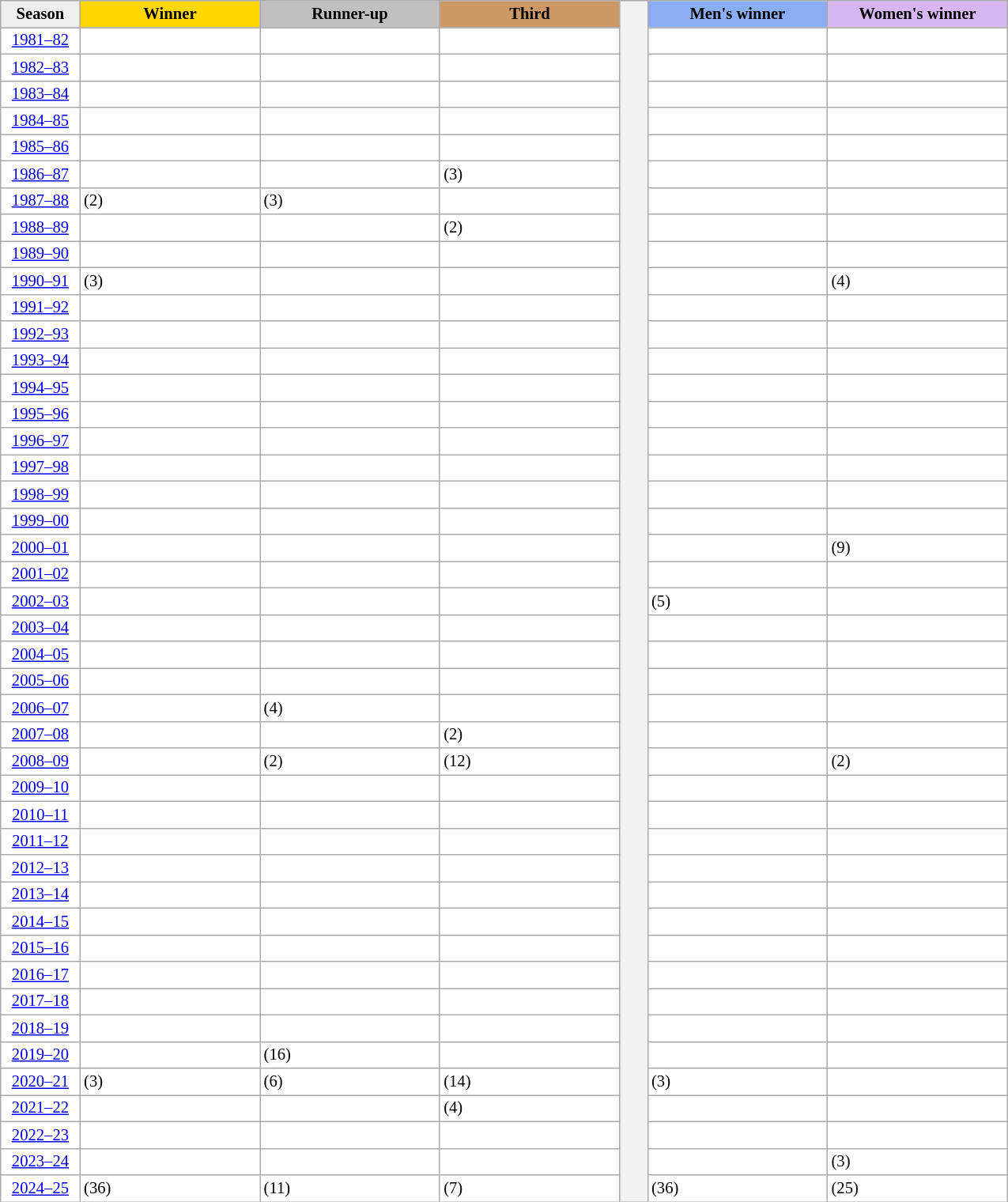<table class="wikitable" style="background:#fff; font-size:86%; line-height:16px; border:gray solid 1px; width:850px">
<tr style="background:#ccc; text-align:center;">
<th style="width:10px; background:#efefef;">Season</th>
<th style="width:100px; background:gold">Winner</th>
<th style="width:100px; background:silver">Runner-up</th>
<th style="width:100px; background:#c96;">Third</th>
<th style="width:10px;" rowspan=45> </th>
<th style="width:100px; background:#8BADF1">Men's winner</th>
<th style="width:100px; background:#D8B6F2">Women's winner</th>
</tr>
<tr>
<td align=center><a href='#'>1981–82</a></td>
<td></td>
<td></td>
<td></td>
<td></td>
<td></td>
</tr>
<tr>
<td align=center><a href='#'>1982–83</a></td>
<td></td>
<td></td>
<td></td>
<td></td>
<td></td>
</tr>
<tr>
<td align=center><a href='#'>1983–84</a></td>
<td></td>
<td></td>
<td></td>
<td></td>
<td></td>
</tr>
<tr>
<td align=center><a href='#'>1984–85</a></td>
<td></td>
<td></td>
<td></td>
<td></td>
<td></td>
</tr>
<tr>
<td align=center><a href='#'>1985–86</a></td>
<td></td>
<td></td>
<td></td>
<td></td>
<td></td>
</tr>
<tr>
<td align=center><a href='#'>1986–87</a></td>
<td></td>
<td></td>
<td> (3)</td>
<td></td>
<td></td>
</tr>
<tr>
<td align=center><a href='#'>1987–88</a></td>
<td> (2)</td>
<td> (3)</td>
<td></td>
<td></td>
<td></td>
</tr>
<tr>
<td align=center><a href='#'>1988–89</a></td>
<td></td>
<td></td>
<td> (2)</td>
<td></td>
<td></td>
</tr>
<tr>
<td align=center><a href='#'>1989–90</a></td>
<td></td>
<td></td>
<td></td>
<td></td>
<td></td>
</tr>
<tr>
<td align=center><a href='#'>1990–91</a></td>
<td> (3)</td>
<td></td>
<td></td>
<td></td>
<td> (4)</td>
</tr>
<tr>
<td align=center><a href='#'>1991–92</a></td>
<td></td>
<td></td>
<td></td>
<td></td>
<td></td>
</tr>
<tr>
<td align=center><a href='#'>1992–93</a></td>
<td></td>
<td></td>
<td></td>
<td></td>
<td></td>
</tr>
<tr>
<td align=center><a href='#'>1993–94</a></td>
<td></td>
<td></td>
<td></td>
<td></td>
<td></td>
</tr>
<tr>
<td align=center><a href='#'>1994–95</a></td>
<td></td>
<td></td>
<td></td>
<td></td>
<td></td>
</tr>
<tr>
<td align=center><a href='#'>1995–96</a></td>
<td></td>
<td></td>
<td></td>
<td></td>
<td></td>
</tr>
<tr>
<td align=center><a href='#'>1996–97</a></td>
<td></td>
<td></td>
<td></td>
<td></td>
<td></td>
</tr>
<tr>
<td align=center><a href='#'>1997–98</a></td>
<td></td>
<td></td>
<td></td>
<td></td>
<td></td>
</tr>
<tr>
<td align=center><a href='#'>1998–99</a></td>
<td></td>
<td></td>
<td></td>
<td></td>
<td></td>
</tr>
<tr>
<td align=center><a href='#'>1999–00</a></td>
<td></td>
<td></td>
<td></td>
<td></td>
<td></td>
</tr>
<tr>
<td align=center><a href='#'>2000–01</a></td>
<td></td>
<td></td>
<td></td>
<td></td>
<td> (9)</td>
</tr>
<tr>
<td align=center><a href='#'>2001–02</a></td>
<td></td>
<td></td>
<td></td>
<td></td>
<td></td>
</tr>
<tr>
<td align=center><a href='#'>2002–03</a></td>
<td></td>
<td></td>
<td></td>
<td> (5)</td>
<td></td>
</tr>
<tr>
<td align=center><a href='#'>2003–04</a></td>
<td></td>
<td></td>
<td></td>
<td></td>
<td></td>
</tr>
<tr>
<td align=center><a href='#'>2004–05</a></td>
<td></td>
<td></td>
<td></td>
<td></td>
<td></td>
</tr>
<tr>
<td align=center><a href='#'>2005–06</a></td>
<td></td>
<td></td>
<td></td>
<td></td>
<td></td>
</tr>
<tr>
<td align=center><a href='#'>2006–07</a></td>
<td></td>
<td> (4)</td>
<td></td>
<td></td>
<td></td>
</tr>
<tr>
<td align=center><a href='#'>2007–08</a></td>
<td></td>
<td></td>
<td> (2)</td>
<td></td>
<td></td>
</tr>
<tr>
<td align=center><a href='#'>2008–09</a></td>
<td></td>
<td> (2)</td>
<td> (12)</td>
<td></td>
<td> (2)</td>
</tr>
<tr>
<td align=center><a href='#'>2009–10</a></td>
<td></td>
<td></td>
<td></td>
<td></td>
<td></td>
</tr>
<tr>
<td align=center><a href='#'>2010–11</a></td>
<td></td>
<td></td>
<td></td>
<td></td>
<td></td>
</tr>
<tr>
<td align=center><a href='#'>2011–12</a></td>
<td></td>
<td></td>
<td></td>
<td></td>
<td></td>
</tr>
<tr>
<td align=center><a href='#'>2012–13</a></td>
<td></td>
<td></td>
<td></td>
<td></td>
<td></td>
</tr>
<tr>
<td align=center><a href='#'>2013–14</a></td>
<td></td>
<td></td>
<td></td>
<td></td>
<td></td>
</tr>
<tr>
<td align=center><a href='#'>2014–15</a></td>
<td></td>
<td></td>
<td></td>
<td></td>
<td></td>
</tr>
<tr>
<td align=center><a href='#'>2015–16</a></td>
<td></td>
<td></td>
<td></td>
<td></td>
<td></td>
</tr>
<tr>
<td align=center><a href='#'>2016–17</a></td>
<td></td>
<td></td>
<td></td>
<td></td>
<td></td>
</tr>
<tr>
<td align=center><a href='#'>2017–18</a></td>
<td></td>
<td></td>
<td></td>
<td></td>
<td></td>
</tr>
<tr>
<td align=center><a href='#'>2018–19</a></td>
<td></td>
<td></td>
<td></td>
<td></td>
<td></td>
</tr>
<tr>
<td align=center><a href='#'>2019–20</a></td>
<td></td>
<td> (16)</td>
<td></td>
<td></td>
<td></td>
</tr>
<tr>
<td align=center><a href='#'>2020–21</a></td>
<td> (3)</td>
<td> (6)</td>
<td> (14)</td>
<td> (3)</td>
<td></td>
</tr>
<tr>
<td align=center><a href='#'>2021–22</a></td>
<td></td>
<td></td>
<td> (4)</td>
<td></td>
<td></td>
</tr>
<tr>
<td align=center><a href='#'>2022–23</a></td>
<td></td>
<td></td>
<td></td>
<td></td>
<td></td>
</tr>
<tr>
<td align=center><a href='#'>2023–24</a></td>
<td></td>
<td></td>
<td></td>
<td></td>
<td> (3)</td>
</tr>
<tr>
<td align=center><a href='#'>2024–25</a></td>
<td> (36)</td>
<td> (11)</td>
<td> (7)</td>
<td> (36)</td>
<td> (25)</td>
</tr>
</table>
